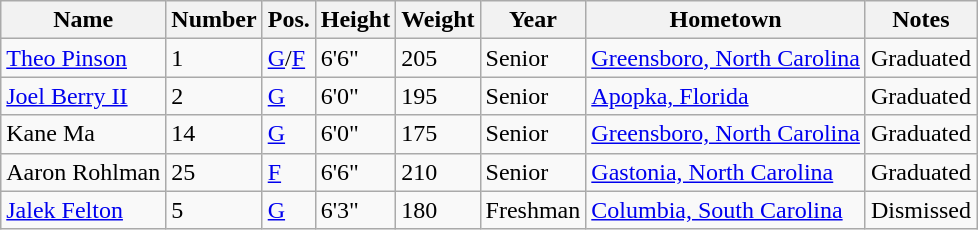<table class="wikitable sortable">
<tr>
<th>Name</th>
<th>Number</th>
<th>Pos.</th>
<th>Height</th>
<th>Weight</th>
<th>Year</th>
<th>Hometown</th>
<th class="unsortable">Notes</th>
</tr>
<tr>
<td sortname><a href='#'>Theo Pinson</a></td>
<td>1</td>
<td><a href='#'>G</a>/<a href='#'>F</a></td>
<td>6'6"</td>
<td>205</td>
<td>Senior</td>
<td><a href='#'>Greensboro, North Carolina</a></td>
<td>Graduated</td>
</tr>
<tr>
<td sortname><a href='#'>Joel Berry II</a></td>
<td>2</td>
<td><a href='#'>G</a></td>
<td>6'0"</td>
<td>195</td>
<td>Senior</td>
<td><a href='#'>Apopka, Florida</a></td>
<td>Graduated</td>
</tr>
<tr>
<td sortname>Kane Ma</td>
<td>14</td>
<td><a href='#'>G</a></td>
<td>6'0"</td>
<td>175</td>
<td>Senior</td>
<td><a href='#'>Greensboro, North Carolina</a></td>
<td>Graduated</td>
</tr>
<tr>
<td sortname>Aaron Rohlman</td>
<td>25</td>
<td><a href='#'>F</a></td>
<td>6'6"</td>
<td>210</td>
<td>Senior</td>
<td><a href='#'>Gastonia, North Carolina</a></td>
<td>Graduated</td>
</tr>
<tr>
<td sortname><a href='#'>Jalek Felton</a></td>
<td>5</td>
<td><a href='#'>G</a></td>
<td>6'3"</td>
<td>180</td>
<td>Freshman</td>
<td><a href='#'>Columbia, South Carolina</a></td>
<td>Dismissed</td>
</tr>
</table>
